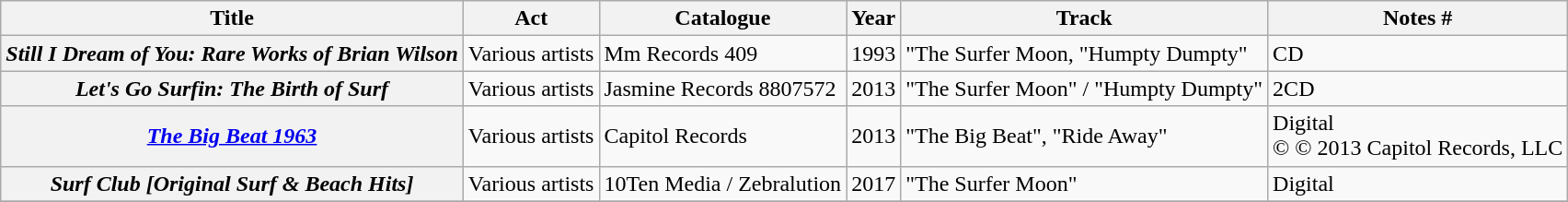<table class="wikitable plainrowheaders sortable">
<tr>
<th scope="col" class="unsortable">Title</th>
<th scope="col">Act</th>
<th scope="col">Catalogue</th>
<th scope="col">Year</th>
<th scope="col">Track</th>
<th scope="col" class="unsortable">Notes #</th>
</tr>
<tr>
<th scope="row"><em>Still I Dream of You: Rare Works of Brian Wilson</em></th>
<td>Various artists</td>
<td>Mm Records 409</td>
<td>1993</td>
<td>"The Surfer Moon, "Humpty Dumpty"</td>
<td>CD</td>
</tr>
<tr>
<th scope="row"><em>Let's Go Surfin: The Birth of Surf</em></th>
<td>Various artists</td>
<td>Jasmine Records 8807572</td>
<td>2013</td>
<td>"The Surfer Moon" / "Humpty Dumpty"</td>
<td>2CD</td>
</tr>
<tr>
<th scope="row"><em><a href='#'>The Big Beat 1963</a></em></th>
<td>Various artists</td>
<td>Capitol Records</td>
<td>2013</td>
<td>"The Big Beat", "Ride Away"</td>
<td>Digital<br>© © 2013 Capitol Records, LLC</td>
</tr>
<tr>
<th scope="row"><em>Surf Club [Original Surf & Beach Hits]</em></th>
<td>Various artists</td>
<td>10Ten Media / Zebralution</td>
<td>2017</td>
<td>"The Surfer Moon"</td>
<td>Digital</td>
</tr>
<tr>
</tr>
</table>
